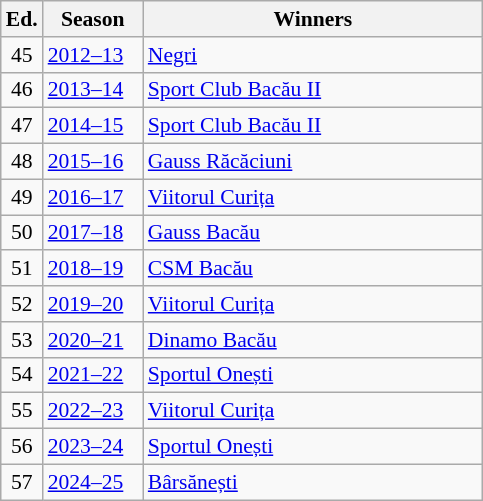<table class="wikitable" style="font-size:90%">
<tr>
<th><abbr>Ed.</abbr></th>
<th width="60">Season</th>
<th width="220">Winners</th>
</tr>
<tr>
<td align=center>45</td>
<td><a href='#'>2012–13</a></td>
<td><a href='#'>Negri</a></td>
</tr>
<tr>
<td align=center>46</td>
<td><a href='#'>2013–14</a></td>
<td><a href='#'>Sport Club Bacău II</a></td>
</tr>
<tr>
<td align=center>47</td>
<td><a href='#'>2014–15</a></td>
<td><a href='#'>Sport Club Bacău II</a></td>
</tr>
<tr>
<td align=center>48</td>
<td><a href='#'>2015–16</a></td>
<td><a href='#'>Gauss Răcăciuni</a></td>
</tr>
<tr>
<td align=center>49</td>
<td><a href='#'>2016–17</a></td>
<td><a href='#'>Viitorul Curița</a></td>
</tr>
<tr>
<td align=center>50</td>
<td><a href='#'>2017–18</a></td>
<td><a href='#'>Gauss Bacău</a></td>
</tr>
<tr>
<td align=center>51</td>
<td><a href='#'>2018–19</a></td>
<td><a href='#'>CSM Bacău</a></td>
</tr>
<tr>
<td align=center>52</td>
<td><a href='#'>2019–20</a></td>
<td><a href='#'>Viitorul Curița</a></td>
</tr>
<tr>
<td align=center>53</td>
<td><a href='#'>2020–21</a></td>
<td><a href='#'>Dinamo Bacău</a></td>
</tr>
<tr>
<td align=center>54</td>
<td><a href='#'>2021–22</a></td>
<td><a href='#'>Sportul Onești</a></td>
</tr>
<tr>
<td align=center>55</td>
<td><a href='#'>2022–23</a></td>
<td><a href='#'>Viitorul Curița</a></td>
</tr>
<tr>
<td align=center>56</td>
<td><a href='#'>2023–24</a></td>
<td><a href='#'>Sportul Onești</a></td>
</tr>
<tr>
<td align=center>57</td>
<td><a href='#'>2024–25</a></td>
<td><a href='#'>Bârsănești</a></td>
</tr>
</table>
